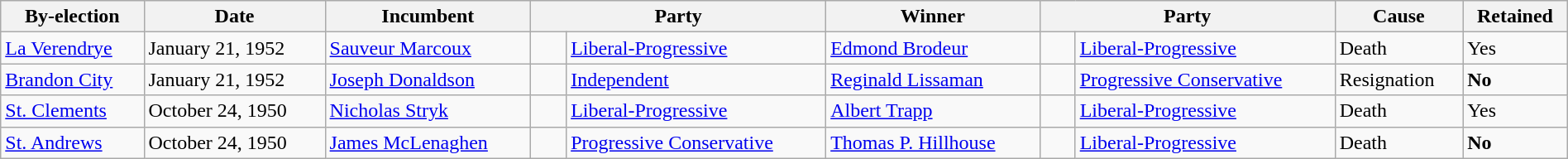<table class="wikitable" style="width:100%">
<tr>
<th>By-election</th>
<th>Date</th>
<th>Incumbent</th>
<th colspan="2">Party</th>
<th>Winner</th>
<th colspan="2">Party</th>
<th>Cause</th>
<th>Retained</th>
</tr>
<tr>
<td><a href='#'>La Verendrye</a></td>
<td>January 21, 1952</td>
<td><a href='#'>Sauveur Marcoux</a></td>
<td>    </td>
<td><a href='#'>Liberal-Progressive</a></td>
<td><a href='#'>Edmond Brodeur</a></td>
<td>    </td>
<td><a href='#'>Liberal-Progressive</a></td>
<td>Death</td>
<td>Yes</td>
</tr>
<tr>
<td><a href='#'>Brandon City</a></td>
<td>January 21, 1952</td>
<td><a href='#'>Joseph Donaldson</a></td>
<td>    </td>
<td><a href='#'>Independent</a></td>
<td><a href='#'>Reginald Lissaman</a></td>
<td>    </td>
<td><a href='#'>Progressive Conservative</a></td>
<td>Resignation</td>
<td><strong>No</strong></td>
</tr>
<tr>
<td><a href='#'>St. Clements</a></td>
<td>October 24, 1950</td>
<td><a href='#'>Nicholas Stryk</a></td>
<td>    </td>
<td><a href='#'>Liberal-Progressive</a></td>
<td><a href='#'>Albert Trapp</a></td>
<td>    </td>
<td><a href='#'>Liberal-Progressive</a></td>
<td>Death</td>
<td>Yes</td>
</tr>
<tr>
<td><a href='#'>St. Andrews</a></td>
<td>October 24, 1950</td>
<td><a href='#'>James McLenaghen</a></td>
<td>    </td>
<td><a href='#'>Progressive Conservative</a></td>
<td><a href='#'>Thomas P. Hillhouse</a></td>
<td>    </td>
<td><a href='#'>Liberal-Progressive</a></td>
<td>Death</td>
<td><strong>No</strong></td>
</tr>
</table>
